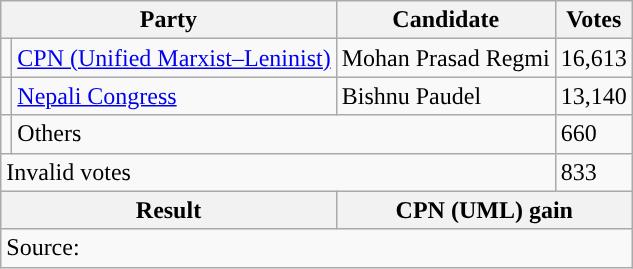<table class="wikitable">
<tr>
<th colspan="2">Party</th>
<th>Candidate</th>
<th>Votes</th>
</tr>
<tr>
<td style="background-color:"></td>
<td><a href='#'>CPN (Unified Marxist–Leninist)</a></td>
<td>Mohan Prasad Regmi</td>
<td>16,613</td>
</tr>
<tr>
<td style="background-color:"></td>
<td><a href='#'>Nepali Congress</a></td>
<td>Bishnu Paudel</td>
<td>13,140</td>
</tr>
<tr>
<td></td>
<td colspan="2">Others</td>
<td>660</td>
</tr>
<tr>
<td colspan="3">Invalid votes</td>
<td>833</td>
</tr>
<tr>
<th colspan="2">Result</th>
<th colspan="2">CPN (UML) gain</th>
</tr>
<tr>
<td colspan="4">Source: </td>
</tr>
</table>
